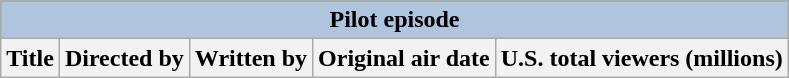<table class="wikitable plainrowheaders">
<tr style="background:green; text-align:center;">
<th colspan="5" style="background: LightSteelBlue;">Pilot episode</th>
</tr>
<tr style="color:black">
<th>Title</th>
<th>Directed by</th>
<th>Written by</th>
<th>Original air date</th>
<th>U.S. total viewers (millions)<br></th>
</tr>
</table>
